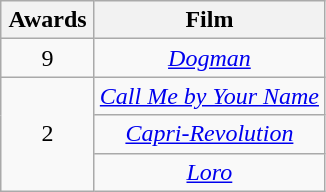<table class="wikitable plainrowheaders" rowspan=2 style="text-align: center;" border="2" background: #f6e39c;>
<tr>
<th scope="col" style="width:55px;">Awards</th>
<th scope="col" style="text-align:center;">Film</th>
</tr>
<tr>
<td>9</td>
<td><em><a href='#'>Dogman</a></em></td>
</tr>
<tr>
<td rowspan="3">2</td>
<td><em><a href='#'>Call Me by Your Name</a></em></td>
</tr>
<tr>
<td><em><a href='#'>Capri-Revolution</a></em></td>
</tr>
<tr>
<td><em><a href='#'>Loro</a></em></td>
</tr>
</table>
